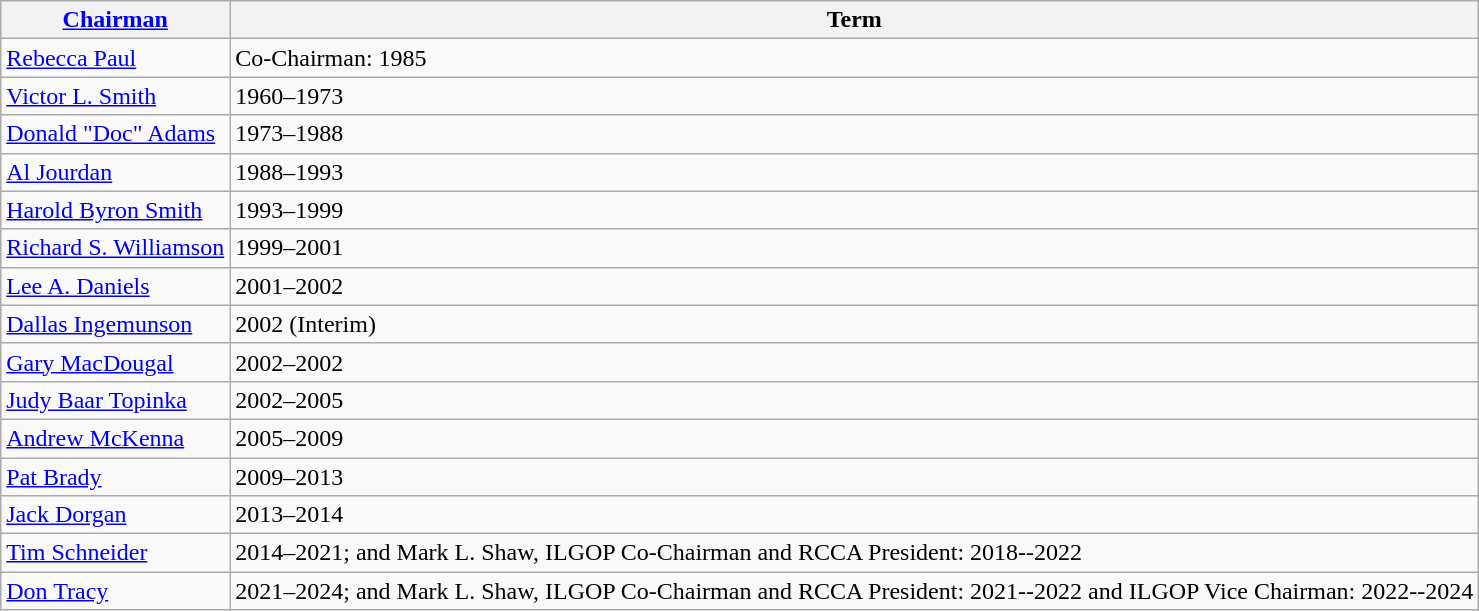<table class="wikitable sortable">
<tr>
<th><a href='#'>Chairman</a></th>
<th>Term</th>
</tr>
<tr>
<td><a href='#'>Rebecca Paul</a></td>
<td>Co-Chairman: 1985 </td>
</tr>
<tr>
<td><a href='#'>Victor L. Smith</a></td>
<td>1960–1973</td>
</tr>
<tr>
<td><a href='#'>Donald "Doc" Adams</a></td>
<td>1973–1988</td>
</tr>
<tr>
<td><a href='#'>Al Jourdan</a></td>
<td>1988–1993</td>
</tr>
<tr>
<td><a href='#'>Harold Byron Smith</a></td>
<td>1993–1999</td>
</tr>
<tr>
<td><a href='#'>Richard S. Williamson</a></td>
<td>1999–2001</td>
</tr>
<tr>
<td><a href='#'>Lee A. Daniels</a></td>
<td>2001–2002</td>
</tr>
<tr>
<td><a href='#'>Dallas Ingemunson</a></td>
<td>2002 (Interim)</td>
</tr>
<tr>
<td><a href='#'>Gary MacDougal</a></td>
<td>2002–2002</td>
</tr>
<tr>
<td><a href='#'>Judy Baar Topinka</a></td>
<td>2002–2005</td>
</tr>
<tr>
<td><a href='#'>Andrew McKenna</a></td>
<td>2005–2009</td>
</tr>
<tr>
<td><a href='#'>Pat Brady</a></td>
<td>2009–2013</td>
</tr>
<tr>
<td><a href='#'>Jack Dorgan</a></td>
<td>2013–2014</td>
</tr>
<tr>
<td><a href='#'>Tim Schneider</a></td>
<td>2014–2021; and Mark L. Shaw, ILGOP Co-Chairman and RCCA President: 2018--2022</td>
</tr>
<tr>
<td><a href='#'>Don Tracy</a></td>
<td>2021–2024; and Mark L. Shaw, ILGOP Co-Chairman and RCCA President: 2021--2022 and ILGOP Vice Chairman: 2022--2024</td>
</tr>
</table>
